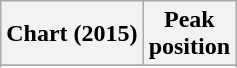<table class="wikitable sortable plainrowheaders" style="text-align:center">
<tr>
<th>Chart (2015)</th>
<th>Peak<br>position</th>
</tr>
<tr>
</tr>
<tr>
</tr>
<tr>
</tr>
<tr>
</tr>
<tr>
</tr>
<tr>
</tr>
<tr>
</tr>
<tr>
</tr>
<tr>
</tr>
<tr>
</tr>
</table>
